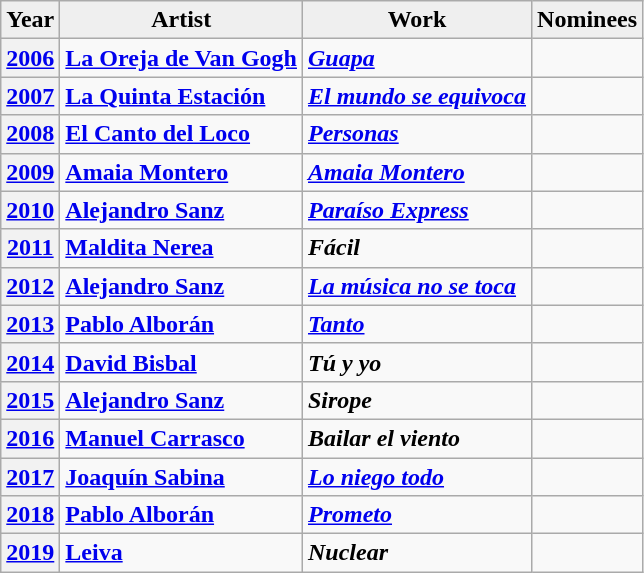<table class="wikitable sortable">
<tr>
<th style="background:#efefef;">Year</th>
<th style="background:#efefef;">Artist</th>
<th style="background:#efefef;">Work</th>
<th style="background:#efefef;" class="unsortable">Nominees</th>
</tr>
<tr>
<th scope="row"><a href='#'>2006</a></th>
<td><strong><a href='#'>La Oreja de Van Gogh</a></strong></td>
<td><strong><em><a href='#'>Guapa</a></em></strong></td>
<td></td>
</tr>
<tr>
<th scope="row"><a href='#'>2007</a></th>
<td><strong><a href='#'>La Quinta Estación</a></strong></td>
<td><strong><em><a href='#'>El mundo se equivoca</a></em></strong></td>
<td></td>
</tr>
<tr>
<th scope="row"><a href='#'>2008</a></th>
<td><strong><a href='#'>El Canto del Loco</a></strong></td>
<td><strong><em><a href='#'>Personas</a></em></strong></td>
<td></td>
</tr>
<tr>
<th scope="row"><a href='#'>2009</a></th>
<td><strong><a href='#'>Amaia Montero</a></strong></td>
<td><strong><em><a href='#'>Amaia Montero</a></em></strong></td>
<td></td>
</tr>
<tr>
<th scope="row"><a href='#'>2010</a></th>
<td><strong><a href='#'>Alejandro Sanz</a></strong></td>
<td><strong><em><a href='#'>Paraíso Express</a></em></strong></td>
<td></td>
</tr>
<tr>
<th scope="row"><a href='#'>2011</a></th>
<td><strong><a href='#'>Maldita Nerea</a></strong></td>
<td><strong><em>Fácil</em></strong></td>
<td></td>
</tr>
<tr>
<th scope="row"><a href='#'>2012</a></th>
<td><strong><a href='#'>Alejandro Sanz</a></strong></td>
<td><strong><em><a href='#'>La música no se toca</a></em></strong></td>
<td></td>
</tr>
<tr>
<th scope="row"><a href='#'>2013</a></th>
<td><strong><a href='#'>Pablo Alborán</a></strong></td>
<td><strong><em><a href='#'>Tanto</a></em></strong></td>
<td></td>
</tr>
<tr>
<th scope="row"><a href='#'>2014</a></th>
<td><strong><a href='#'>David Bisbal</a></strong></td>
<td><strong><em>Tú y yo</em></strong></td>
<td></td>
</tr>
<tr>
<th scope="row"><a href='#'>2015</a></th>
<td><strong><a href='#'>Alejandro Sanz</a></strong></td>
<td><strong><em>Sirope</em></strong></td>
<td></td>
</tr>
<tr>
<th scope="row"><a href='#'>2016</a></th>
<td><strong><a href='#'>Manuel Carrasco</a></strong></td>
<td><strong><em>Bailar el viento</em></strong></td>
<td></td>
</tr>
<tr>
<th scope="row"><a href='#'>2017</a></th>
<td><strong><a href='#'>Joaquín Sabina</a></strong></td>
<td><strong><em><a href='#'>Lo niego todo</a></em></strong></td>
<td></td>
</tr>
<tr>
<th scope="row"><a href='#'>2018</a></th>
<td><strong><a href='#'>Pablo Alborán</a></strong></td>
<td><strong><em><a href='#'>Prometo</a></em></strong></td>
<td></td>
</tr>
<tr>
<th scope="row"><a href='#'>2019</a></th>
<td><strong><a href='#'>Leiva</a></strong></td>
<td><strong><em>Nuclear</em></strong></td>
<td></td>
</tr>
</table>
